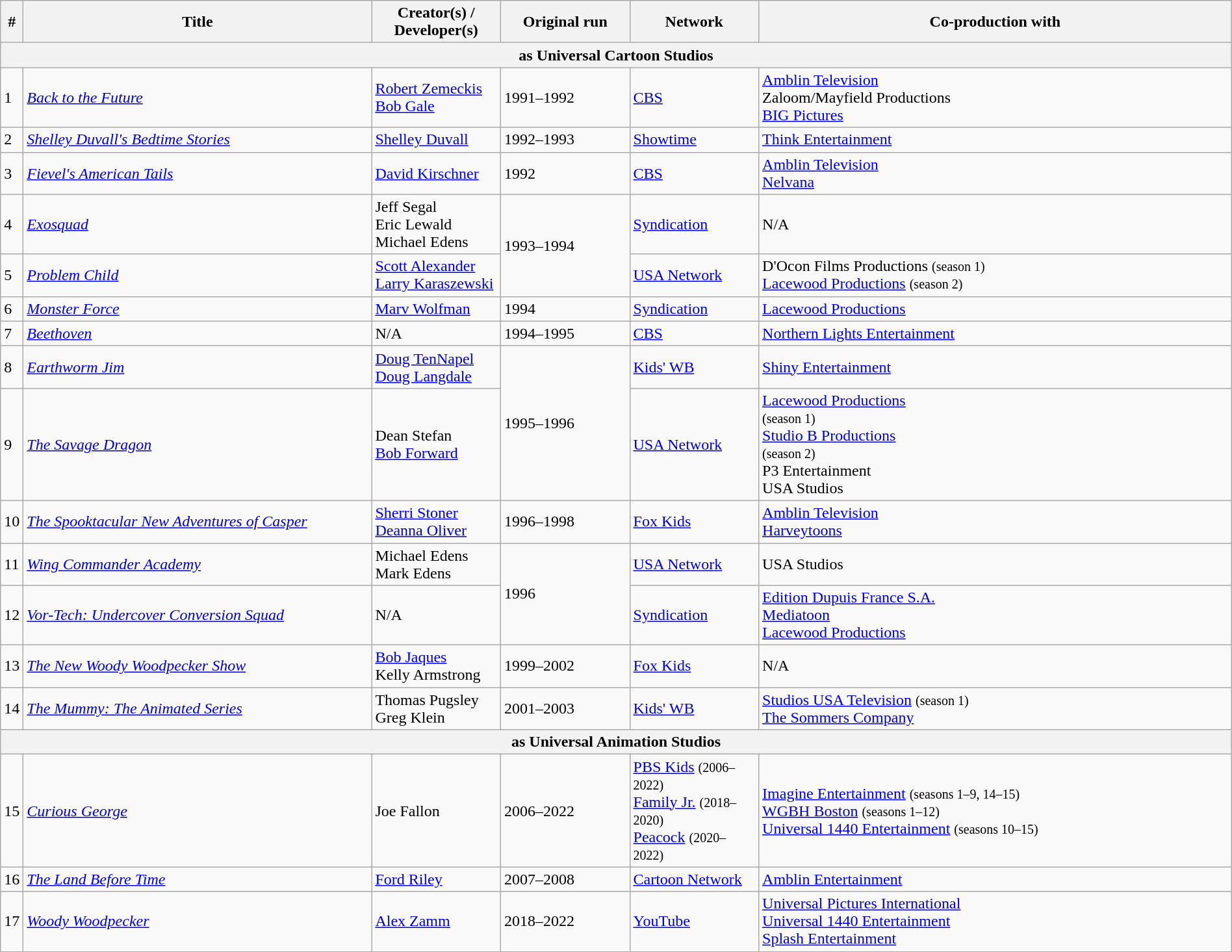<table class="wikitable sortable" style="width:100%;">
<tr>
<th style="width:10px;">#</th>
<th style="width:350px;">Title</th>
<th style="width:125px;">Creator(s) / Developer(s)</th>
<th style="width:125px;">Original run</th>
<th style="width:125px;">Network</th>
<th>Co-production with</th>
</tr>
<tr>
<th colspan="6" style="background-color:#white;">as Universal Cartoon Studios</th>
</tr>
<tr>
<td>1</td>
<td><em><a href='#'>Back to the Future</a></em></td>
<td><a href='#'>Robert Zemeckis</a><br><a href='#'>Bob Gale</a></td>
<td>1991–1992</td>
<td><a href='#'>CBS</a></td>
<td><a href='#'>Amblin Television</a><br>Zaloom/Mayfield Productions<br><a href='#'>BIG Pictures</a></td>
</tr>
<tr>
<td>2</td>
<td><em><a href='#'>Shelley Duvall's Bedtime Stories</a></em></td>
<td><a href='#'>Shelley Duvall</a></td>
<td>1992–1993</td>
<td><a href='#'>Showtime</a></td>
<td><a href='#'>Think Entertainment</a></td>
</tr>
<tr>
<td>3</td>
<td><em><a href='#'>Fievel's American Tails</a></em></td>
<td><a href='#'>David Kirschner</a></td>
<td>1992</td>
<td><a href='#'>CBS</a></td>
<td><a href='#'>Amblin Television</a><br><a href='#'>Nelvana</a></td>
</tr>
<tr>
<td>4</td>
<td><em><a href='#'>Exosquad</a></em></td>
<td>Jeff Segal<br>Eric Lewald<br>Michael Edens</td>
<td rowspan="2">1993–1994</td>
<td><a href='#'>Syndication</a></td>
<td>N/A</td>
</tr>
<tr>
<td>5</td>
<td><em><a href='#'>Problem Child</a></em></td>
<td><a href='#'>Scott Alexander<br>Larry Karaszewski</a></td>
<td><a href='#'>USA Network</a></td>
<td>D'Ocon Films Productions <small>(season 1)</small><br><a href='#'>Lacewood Productions</a> <small>(season 2)</small></td>
</tr>
<tr>
<td>6</td>
<td><em><a href='#'>Monster Force</a></em></td>
<td><a href='#'>Marv Wolfman</a></td>
<td>1994</td>
<td><a href='#'>Syndication</a></td>
<td><a href='#'>Lacewood Productions</a></td>
</tr>
<tr>
<td>7</td>
<td><em><a href='#'>Beethoven</a></em></td>
<td>N/A</td>
<td>1994–1995</td>
<td><a href='#'>CBS</a></td>
<td><a href='#'>Northern Lights Entertainment</a></td>
</tr>
<tr>
<td>8</td>
<td><em><a href='#'>Earthworm Jim</a></em></td>
<td><a href='#'>Doug TenNapel</a><br><a href='#'>Doug Langdale</a></td>
<td rowspan=2>1995–1996</td>
<td><a href='#'>Kids' WB</a></td>
<td><a href='#'>Shiny Entertainment</a></td>
</tr>
<tr>
<td>9</td>
<td><em><a href='#'>The Savage Dragon</a></em></td>
<td>Dean Stefan<br><a href='#'>Bob Forward</a></td>
<td><a href='#'>USA Network</a></td>
<td><a href='#'>Lacewood Productions</a><br><small>(season 1)</small><br><a href='#'>Studio B Productions</a><br><small>(season 2)</small><br>P3 Entertainment<br>USA Studios</td>
</tr>
<tr>
<td>10</td>
<td><em><a href='#'>The Spooktacular New Adventures of Casper</a></em></td>
<td><a href='#'>Sherri Stoner</a><br><a href='#'>Deanna Oliver</a></td>
<td>1996–1998</td>
<td><a href='#'>Fox Kids</a></td>
<td><a href='#'>Amblin Television</a><br><a href='#'>Harveytoons</a></td>
</tr>
<tr>
<td>11</td>
<td><em><a href='#'>Wing Commander Academy</a></em></td>
<td>Michael Edens<br>Mark Edens</td>
<td rowspan="2">1996</td>
<td><a href='#'>USA Network</a></td>
<td>USA Studios</td>
</tr>
<tr>
<td>12</td>
<td><em><a href='#'>Vor-Tech: Undercover Conversion Squad</a></em></td>
<td>N/A</td>
<td><a href='#'>Syndication</a></td>
<td><a href='#'>Edition Dupuis France S.A.</a><br><a href='#'>Mediatoon</a><br><a href='#'>Lacewood Productions</a></td>
</tr>
<tr>
<td>13</td>
<td><em><a href='#'>The New Woody Woodpecker Show</a></em></td>
<td><a href='#'>Bob Jaques</a><br>Kelly Armstrong</td>
<td>1999–2002</td>
<td><a href='#'>Fox Kids</a></td>
<td>N/A</td>
</tr>
<tr>
<td>14</td>
<td><em><a href='#'>The Mummy: The Animated Series</a></em></td>
<td>Thomas Pugsley<br>Greg Klein</td>
<td>2001–2003</td>
<td><a href='#'>Kids' WB</a></td>
<td><a href='#'>Studios USA Television</a> <small>(season 1)</small><br><a href='#'>The Sommers Company</a></td>
</tr>
<tr>
<th colspan="6" style="background-color:#white;">as Universal Animation Studios</th>
</tr>
<tr>
<td>15</td>
<td><em><a href='#'>Curious George</a></em></td>
<td>Joe Fallon</td>
<td>2006–2022</td>
<td><a href='#'>PBS Kids</a> <small>(2006–2022)</small><br><a href='#'>Family Jr.</a> <small>(2018–2020)</small><br><a href='#'>Peacock</a> <small>(2020–2022)</small></td>
<td><a href='#'>Imagine Entertainment</a> <small>(seasons 1–9, 14–15)</small><br><a href='#'>WGBH Boston</a> <small>(seasons 1–12)</small><br><a href='#'>Universal 1440 Entertainment</a> <small>(seasons 10–15)</small></td>
</tr>
<tr>
<td>16</td>
<td><em><a href='#'>The Land Before Time</a></em></td>
<td><a href='#'>Ford Riley</a></td>
<td>2007–2008</td>
<td><a href='#'>Cartoon Network</a></td>
<td><a href='#'>Amblin Entertainment</a></td>
</tr>
<tr>
<td>17</td>
<td><em><a href='#'>Woody Woodpecker</a></em></td>
<td><a href='#'>Alex Zamm</a></td>
<td>2018–2022</td>
<td><a href='#'>YouTube</a></td>
<td><a href='#'>Universal Pictures International</a><br><a href='#'>Universal 1440 Entertainment</a><br><a href='#'>Splash Entertainment</a></td>
</tr>
<tr>
</tr>
</table>
